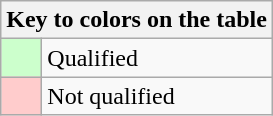<table class="wikitable" style="text-align: center;">
<tr>
<th colspan=2>Key to colors on the table</th>
</tr>
<tr>
<td bgcolor=#ccffcc style="width: 20px;"></td>
<td align=left>Qualified</td>
</tr>
<tr>
<td bgcolor=#ffcccc style="width: 20px;"></td>
<td align=left>Not qualified</td>
</tr>
</table>
